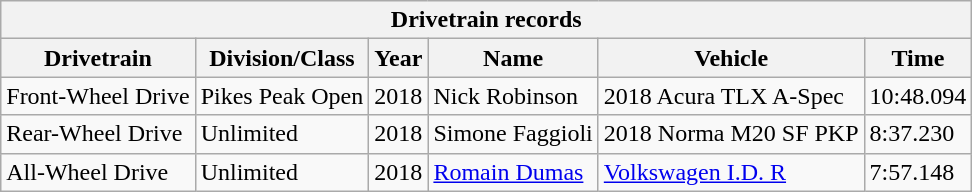<table class="wikitable sortable">
<tr>
<th colspan="6">Drivetrain records</th>
</tr>
<tr>
<th class="unsortable">Drivetrain</th>
<th class="unsortable">Division/Class</th>
<th>Year</th>
<th class="unsortable">Name</th>
<th class="unsortable">Vehicle</th>
<th>Time</th>
</tr>
<tr>
<td>Front-Wheel Drive</td>
<td>Pikes Peak Open</td>
<td>2018</td>
<td>Nick Robinson</td>
<td>2018 Acura TLX A-Spec</td>
<td>10:48.094</td>
</tr>
<tr>
<td>Rear-Wheel Drive</td>
<td>Unlimited</td>
<td>2018</td>
<td>Simone Faggioli</td>
<td>2018 Norma M20 SF PKP</td>
<td>8:37.230</td>
</tr>
<tr>
<td>All-Wheel Drive</td>
<td>Unlimited</td>
<td>2018</td>
<td> <a href='#'>Romain Dumas</a></td>
<td><a href='#'>Volkswagen I.D. R</a></td>
<td>7:57.148</td>
</tr>
</table>
